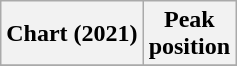<table class="wikitable sortable plainrowheaders" style="text-align:center;">
<tr>
<th scope="col">Chart (2021)</th>
<th scope="col">Peak<br>position</th>
</tr>
<tr>
</tr>
</table>
